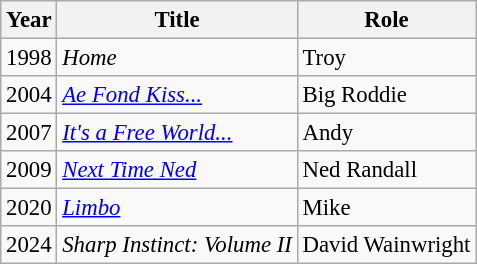<table class="wikitable" style="font-size: 95%;">
<tr>
<th>Year</th>
<th>Title</th>
<th>Role</th>
</tr>
<tr>
<td>1998</td>
<td><em>Home</em></td>
<td>Troy</td>
</tr>
<tr>
<td>2004</td>
<td><em><a href='#'>Ae Fond Kiss...</a></em></td>
<td>Big Roddie</td>
</tr>
<tr>
<td>2007</td>
<td><em><a href='#'>It's a Free World...</a></em></td>
<td>Andy</td>
</tr>
<tr>
<td>2009</td>
<td><em><a href='#'>Next Time Ned</a></em></td>
<td>Ned Randall</td>
</tr>
<tr>
<td>2020</td>
<td><em><a href='#'>Limbo</a></em></td>
<td>Mike</td>
</tr>
<tr>
<td>2024</td>
<td><em>Sharp Instinct: Volume II</em></td>
<td>David Wainwright</td>
</tr>
</table>
